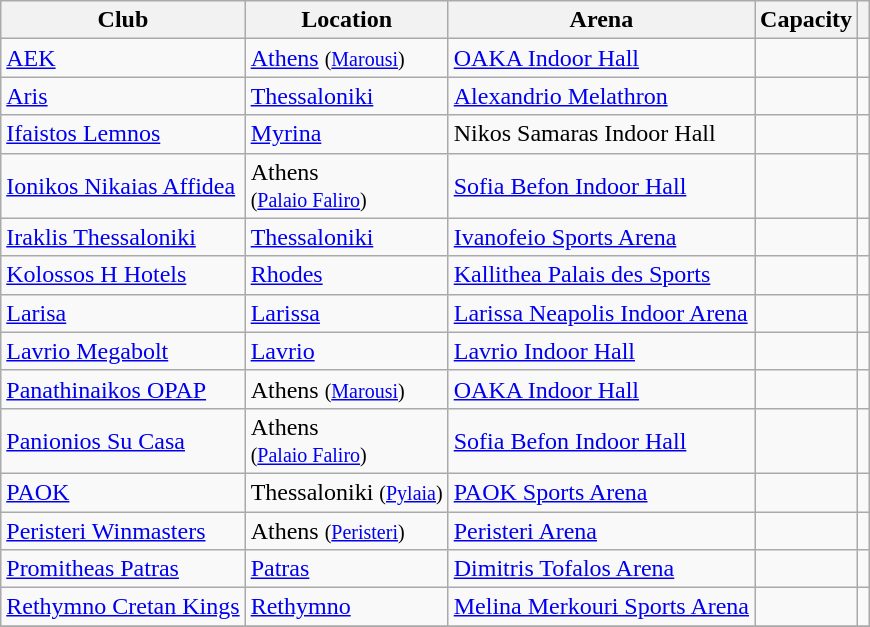<table class="wikitable sortable">
<tr>
<th>Club</th>
<th>Location</th>
<th>Arena</th>
<th>Capacity</th>
<th></th>
</tr>
<tr>
<td><a href='#'>AEK</a></td>
<td><a href='#'>Athens</a> <small>(<a href='#'>Marousi</a>)</small></td>
<td><a href='#'>OAKA Indoor Hall</a></td>
<td align=center></td>
<td></td>
</tr>
<tr>
<td><a href='#'>Aris</a></td>
<td><a href='#'>Thessaloniki</a></td>
<td><a href='#'>Alexandrio Melathron</a></td>
<td align=center></td>
<td></td>
</tr>
<tr>
<td><a href='#'>Ifaistos Lemnos</a></td>
<td><a href='#'>Myrina</a></td>
<td>Nikos Samaras Indoor Hall</td>
<td align=center></td>
<td></td>
</tr>
<tr>
<td><a href='#'>Ionikos Nikaias Affidea</a></td>
<td>Athens <br><small>(<a href='#'>Palaio Faliro</a>)</small></td>
<td><a href='#'>Sofia Befon Indoor Hall</a></td>
<td></td>
<td></td>
</tr>
<tr>
<td><a href='#'>Iraklis Thessaloniki</a></td>
<td><a href='#'>Thessaloniki</a></td>
<td><a href='#'>Ivanofeio Sports Arena</a></td>
<td></td>
<td></td>
</tr>
<tr>
<td><a href='#'>Kolossos H Hotels</a></td>
<td><a href='#'>Rhodes</a></td>
<td><a href='#'>Kallithea Palais des Sports</a></td>
<td align=center></td>
<td></td>
</tr>
<tr>
<td><a href='#'>Larisa</a></td>
<td><a href='#'>Larissa</a></td>
<td><a href='#'>Larissa Neapolis Indoor Arena</a></td>
<td align=center></td>
<td></td>
</tr>
<tr>
<td><a href='#'>Lavrio Megabolt</a></td>
<td><a href='#'>Lavrio</a></td>
<td><a href='#'>Lavrio Indoor Hall</a></td>
<td align=center></td>
<td></td>
</tr>
<tr>
<td><a href='#'>Panathinaikos OPAP</a></td>
<td>Athens <small>(<a href='#'>Marousi</a>)</small></td>
<td><a href='#'>OAKA Indoor Hall</a></td>
<td align=center></td>
<td></td>
</tr>
<tr>
<td><a href='#'>Panionios Su Casa</a></td>
<td>Athens <br><small>(<a href='#'>Palaio Faliro</a>)</small></td>
<td><a href='#'>Sofia Befon Indoor Hall</a></td>
<td align=center></td>
<td></td>
</tr>
<tr>
<td><a href='#'>PAOK</a></td>
<td>Thessaloniki <small>(<a href='#'>Pylaia</a>)</small></td>
<td><a href='#'>PAOK Sports Arena</a></td>
<td align=center></td>
<td></td>
</tr>
<tr>
<td><a href='#'>Peristeri Winmasters</a></td>
<td>Athens <small>(<a href='#'>Peristeri</a>)</small></td>
<td><a href='#'>Peristeri Arena</a></td>
<td align=center></td>
<td></td>
</tr>
<tr>
<td><a href='#'>Promitheas Patras</a></td>
<td><a href='#'>Patras</a></td>
<td><a href='#'>Dimitris Tofalos Arena</a></td>
<td align=center></td>
<td></td>
</tr>
<tr>
<td><a href='#'>Rethymno Cretan Kings</a></td>
<td><a href='#'>Rethymno</a></td>
<td><a href='#'>Melina Merkouri Sports Arena</a></td>
<td align=center></td>
<td></td>
</tr>
<tr>
</tr>
</table>
